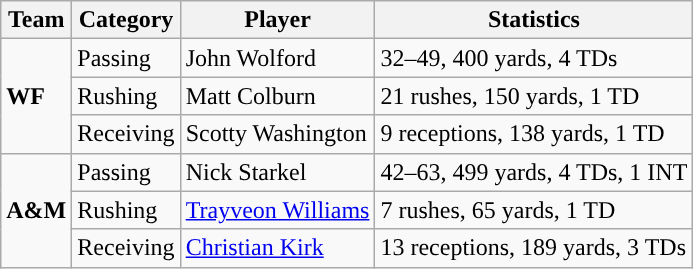<table class="wikitable">
<tr>
<th>Team</th>
<th>Category</th>
<th>Player</th>
<th>Statistics</th>
</tr>
<tr>
<td rowspan=3><strong>WF</strong></td>
<td>Passing</td>
<td>John Wolford</td>
<td>32–49, 400 yards, 4 TDs</td>
</tr>
<tr>
<td>Rushing</td>
<td>Matt Colburn</td>
<td>21 rushes, 150 yards, 1 TD</td>
</tr>
<tr>
<td>Receiving</td>
<td>Scotty Washington</td>
<td>9 receptions, 138 yards, 1 TD</td>
</tr>
<tr>
<td rowspan=3><strong>A&M</strong></td>
<td>Passing</td>
<td>Nick Starkel</td>
<td>42–63, 499 yards, 4 TDs, 1 INT</td>
</tr>
<tr>
<td>Rushing</td>
<td><a href='#'>Trayveon Williams</a></td>
<td>7 rushes, 65 yards, 1 TD</td>
</tr>
<tr>
<td>Receiving</td>
<td><a href='#'>Christian Kirk</a></td>
<td>13 receptions, 189 yards, 3 TDs</td>
</tr>
</table>
